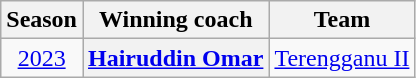<table class="wikitable plainrowheaders">
<tr>
<th>Season</th>
<th>Winning coach</th>
<th>Team</th>
</tr>
<tr>
<td align=center><a href='#'>2023</a></td>
<th scope="row"> <a href='#'>Hairuddin Omar</a></th>
<td><a href='#'>Terengganu II</a></td>
</tr>
</table>
